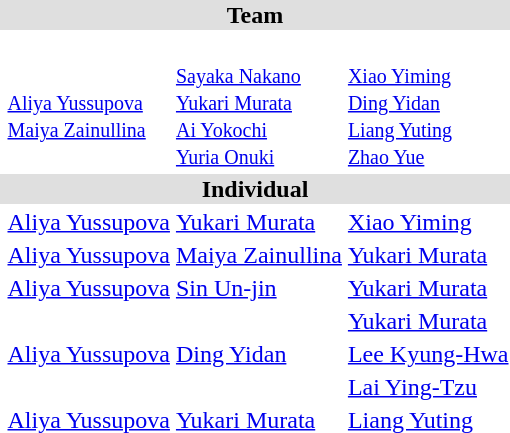<table>
<tr bgcolor="DFDFDF">
<td colspan="4" align="center"><strong>Team</strong></td>
</tr>
<tr>
<th scope=row style="text-align:left"></th>
<td><br><small><a href='#'>Aliya Yussupova</a><br><a href='#'>Maiya Zainullina</a></small></td>
<td><br><small><a href='#'>Sayaka Nakano</a><br><a href='#'>Yukari Murata</a><br><a href='#'>Ai Yokochi</a><br><a href='#'>Yuria Onuki</a></small></td>
<td><br><small><a href='#'>Xiao Yiming</a><br><a href='#'>Ding Yidan</a><br><a href='#'>Liang Yuting</a><br><a href='#'>Zhao Yue</a></small></td>
</tr>
<tr bgcolor="DFDFDF">
<td colspan="4" align="center"><strong>Individual</strong></td>
</tr>
<tr>
<th scope=row style="text-align:left"></th>
<td><a href='#'>Aliya Yussupova</a><br><small></small></td>
<td><a href='#'>Yukari Murata</a><br><small></small></td>
<td><a href='#'>Xiao Yiming</a><br><small></small></td>
</tr>
<tr>
<th scope=row style="text-align:left"></th>
<td><a href='#'>Aliya Yussupova</a><br><small></small></td>
<td><a href='#'>Maiya Zainullina</a><br><small></small></td>
<td><a href='#'>Yukari Murata</a><br><small></small></td>
</tr>
<tr>
<th scope=row style="text-align:left"></th>
<td><a href='#'>Aliya Yussupova</a><br><small></small></td>
<td><a href='#'>Sin Un-jin</a><br><small></small></td>
<td><a href='#'>Yukari Murata</a><br><small></small></td>
</tr>
<tr>
<th scope=row style="text-align:left" rowspan=3></th>
<td rowspan=3><a href='#'>Aliya Yussupova</a><br><small></small></td>
<td rowspan=3><a href='#'>Ding Yidan</a><br><small></small></td>
<td><a href='#'>Yukari Murata</a><br><small></small></td>
</tr>
<tr>
<td><a href='#'>Lee Kyung-Hwa</a><br><small></small></td>
</tr>
<tr>
<td><a href='#'>Lai Ying-Tzu</a><br><small></small></td>
</tr>
<tr>
<th scope=row style="text-align:left"></th>
<td><a href='#'>Aliya Yussupova</a><br><small></small></td>
<td><a href='#'>Yukari Murata</a><br><small></small></td>
<td><a href='#'>Liang Yuting</a><br><small></small></td>
</tr>
</table>
